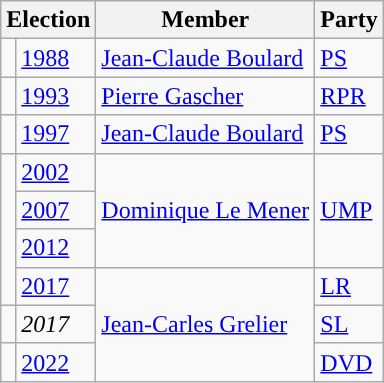<table class="wikitable">
<tr>
<th colspan="2">Election</th>
<th>Member</th>
<th>Party</th>
</tr>
<tr>
<td style="background-color: "></td>
<td><a href='#'>1988</a></td>
<td><a href='#'>Jean-Claude Boulard</a></td>
<td><a href='#'>PS</a></td>
</tr>
<tr>
<td style="background-color: "></td>
<td><a href='#'>1993</a></td>
<td><a href='#'>Pierre Gascher</a></td>
<td><a href='#'>RPR</a></td>
</tr>
<tr>
<td style="background-color: "></td>
<td><a href='#'>1997</a></td>
<td><a href='#'>Jean-Claude Boulard</a></td>
<td><a href='#'>PS</a></td>
</tr>
<tr>
<td rowspan="4" style="background-color: "></td>
<td><a href='#'>2002</a></td>
<td rowspan="3"><a href='#'>Dominique Le Mener</a></td>
<td rowspan="3"><a href='#'>UMP</a></td>
</tr>
<tr>
<td><a href='#'>2007</a></td>
</tr>
<tr>
<td><a href='#'>2012</a></td>
</tr>
<tr>
<td><a href='#'>2017</a></td>
<td rowspan="3"><a href='#'>Jean-Carles Grelier</a></td>
<td><a href='#'>LR</a></td>
</tr>
<tr>
<td style="background-color: "></td>
<td><em>2017</em></td>
<td><a href='#'>SL</a></td>
</tr>
<tr>
<td style="background-color: "></td>
<td><a href='#'>2022</a></td>
<td><a href='#'>DVD</a></td>
</tr>
</table>
